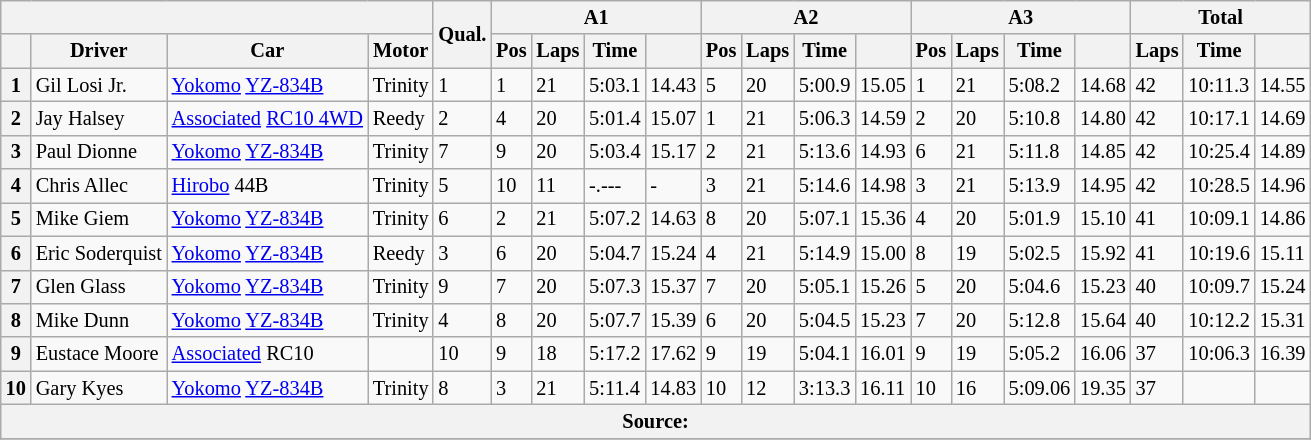<table class="wikitable" style="font-size:85%;" cellspacing="0" cellpadding="2" border="2">
<tr>
<th colspan="4"></th>
<th rowspan="2">Qual.</th>
<th colspan="4" style="text-align:center;">A1</th>
<th colspan="4" style="text-align:center;">A2</th>
<th colspan="4" style="text-align:center;">A3</th>
<th colspan="3" style="text-align:center;">Total</th>
</tr>
<tr>
<th style="text-align:center;"></th>
<th style="text-align:center;">Driver</th>
<th style="text-align:center;">Car</th>
<th style="text-align:center;">Motor</th>
<th style="text-align:center;">Pos</th>
<th style="text-align:center;">Laps</th>
<th style="text-align:center;">Time</th>
<th style="text-align:center;"></th>
<th style="text-align:center;">Pos</th>
<th style="text-align:center;">Laps</th>
<th style="text-align:center;">Time</th>
<th style="text-align:center;"></th>
<th style="text-align:center;">Pos</th>
<th style="text-align:center;">Laps</th>
<th style="text-align:center;">Time</th>
<th style="text-align:center;"></th>
<th style="text-align:center;">Laps</th>
<th style="text-align:center;">Time</th>
<th style="text-align:center;"></th>
</tr>
<tr>
<th>1</th>
<td> Gil Losi Jr.</td>
<td><a href='#'>Yokomo</a> <a href='#'>YZ-834B</a></td>
<td>Trinity</td>
<td>1</td>
<td>1</td>
<td>21</td>
<td>5:03.1</td>
<td>14.43</td>
<td>5</td>
<td>20</td>
<td>5:00.9</td>
<td>15.05</td>
<td>1</td>
<td>21</td>
<td>5:08.2</td>
<td>14.68</td>
<td>42</td>
<td>10:11.3</td>
<td>14.55</td>
</tr>
<tr>
<th>2</th>
<td> Jay Halsey</td>
<td><a href='#'>Associated</a> <a href='#'>RC10 4WD</a></td>
<td>Reedy</td>
<td>2</td>
<td>4</td>
<td>20</td>
<td>5:01.4</td>
<td>15.07</td>
<td>1</td>
<td>21</td>
<td>5:06.3</td>
<td>14.59</td>
<td>2</td>
<td>20</td>
<td>5:10.8</td>
<td>14.80</td>
<td>42</td>
<td>10:17.1</td>
<td>14.69</td>
</tr>
<tr>
<th>3</th>
<td> Paul Dionne</td>
<td><a href='#'>Yokomo</a> <a href='#'>YZ-834B</a></td>
<td>Trinity</td>
<td>7</td>
<td>9</td>
<td>20</td>
<td>5:03.4</td>
<td>15.17</td>
<td>2</td>
<td>21</td>
<td>5:13.6</td>
<td>14.93</td>
<td>6</td>
<td>21</td>
<td>5:11.8</td>
<td>14.85</td>
<td>42</td>
<td>10:25.4</td>
<td>14.89</td>
</tr>
<tr>
<th>4</th>
<td> Chris Allec</td>
<td><a href='#'>Hirobo</a> 44B</td>
<td>Trinity</td>
<td>5</td>
<td>10</td>
<td>11</td>
<td>-.---</td>
<td>-</td>
<td>3</td>
<td>21</td>
<td>5:14.6</td>
<td>14.98</td>
<td>3</td>
<td>21</td>
<td>5:13.9</td>
<td>14.95</td>
<td>42</td>
<td>10:28.5</td>
<td>14.96</td>
</tr>
<tr>
<th>5</th>
<td> Mike Giem</td>
<td><a href='#'>Yokomo</a> <a href='#'>YZ-834B</a></td>
<td>Trinity</td>
<td>6</td>
<td>2</td>
<td>21</td>
<td>5:07.2</td>
<td>14.63</td>
<td>8</td>
<td>20</td>
<td>5:07.1</td>
<td>15.36</td>
<td>4</td>
<td>20</td>
<td>5:01.9</td>
<td>15.10</td>
<td>41</td>
<td>10:09.1</td>
<td>14.86</td>
</tr>
<tr>
<th>6</th>
<td> Eric Soderquist</td>
<td><a href='#'>Yokomo</a> <a href='#'>YZ-834B</a></td>
<td>Reedy</td>
<td>3</td>
<td>6</td>
<td>20</td>
<td>5:04.7</td>
<td>15.24</td>
<td>4</td>
<td>21</td>
<td>5:14.9</td>
<td>15.00</td>
<td>8</td>
<td>19</td>
<td>5:02.5</td>
<td>15.92</td>
<td>41</td>
<td>10:19.6</td>
<td>15.11</td>
</tr>
<tr>
<th>7</th>
<td> Glen Glass</td>
<td><a href='#'>Yokomo</a> <a href='#'>YZ-834B</a></td>
<td>Trinity</td>
<td>9</td>
<td>7</td>
<td>20</td>
<td>5:07.3</td>
<td>15.37</td>
<td>7</td>
<td>20</td>
<td>5:05.1</td>
<td>15.26</td>
<td>5</td>
<td>20</td>
<td>5:04.6</td>
<td>15.23</td>
<td>40</td>
<td>10:09.7</td>
<td>15.24</td>
</tr>
<tr>
<th>8</th>
<td> Mike Dunn</td>
<td><a href='#'>Yokomo</a> <a href='#'>YZ-834B</a></td>
<td>Trinity</td>
<td>4</td>
<td>8</td>
<td>20</td>
<td>5:07.7</td>
<td>15.39</td>
<td>6</td>
<td>20</td>
<td>5:04.5</td>
<td>15.23</td>
<td>7</td>
<td>20</td>
<td>5:12.8</td>
<td>15.64</td>
<td>40</td>
<td>10:12.2</td>
<td>15.31</td>
</tr>
<tr>
<th>9</th>
<td> Eustace Moore</td>
<td><a href='#'>Associated</a> RC10</td>
<td></td>
<td>10</td>
<td>9</td>
<td>18</td>
<td>5:17.2</td>
<td>17.62</td>
<td>9</td>
<td>19</td>
<td>5:04.1</td>
<td>16.01</td>
<td>9</td>
<td>19</td>
<td>5:05.2</td>
<td>16.06</td>
<td>37</td>
<td>10:06.3</td>
<td>16.39</td>
</tr>
<tr>
<th>10</th>
<td> Gary Kyes</td>
<td><a href='#'>Yokomo</a> <a href='#'>YZ-834B</a></td>
<td>Trinity</td>
<td>8</td>
<td>3</td>
<td>21</td>
<td>5:11.4</td>
<td>14.83</td>
<td>10</td>
<td>12</td>
<td>3:13.3</td>
<td>16.11</td>
<td>10</td>
<td>16</td>
<td>5:09.06</td>
<td>19.35</td>
<td>37</td>
<td></td>
<td></td>
</tr>
<tr>
<th colspan="20">Source:</th>
</tr>
<tr>
</tr>
</table>
